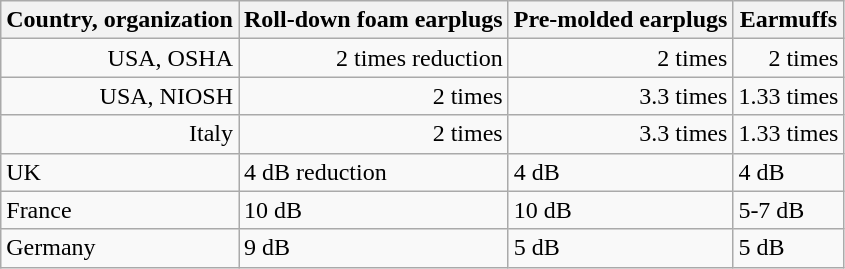<table class="wikitable collapsible collapsed" style="text-align:center">
<tr>
<th>Country, organization</th>
<th>Roll-down foam earplugs</th>
<th>Pre-molded earplugs</th>
<th>Earmuffs</th>
</tr>
<tr style="text-align:right">
<td>USA, OSHA</td>
<td>2 times reduction</td>
<td>2 times</td>
<td>2 times</td>
</tr>
<tr style="text-align:right">
<td>USA, NIOSH</td>
<td>2 times</td>
<td>3.3 times</td>
<td>1.33 times</td>
</tr>
<tr style="text-align:right">
<td>Italy</td>
<td>2 times</td>
<td>3.3 times</td>
<td>1.33 times</td>
</tr>
<tr style="text-align:left">
<td>UK</td>
<td>4 dB reduction</td>
<td>4 dB</td>
<td>4 dB</td>
</tr>
<tr style="text-align:left">
<td>France</td>
<td>10 dB</td>
<td>10 dB</td>
<td>5-7 dB</td>
</tr>
<tr style="text-align:left">
<td>Germany</td>
<td>9 dB</td>
<td>5 dB</td>
<td>5 dB</td>
</tr>
</table>
